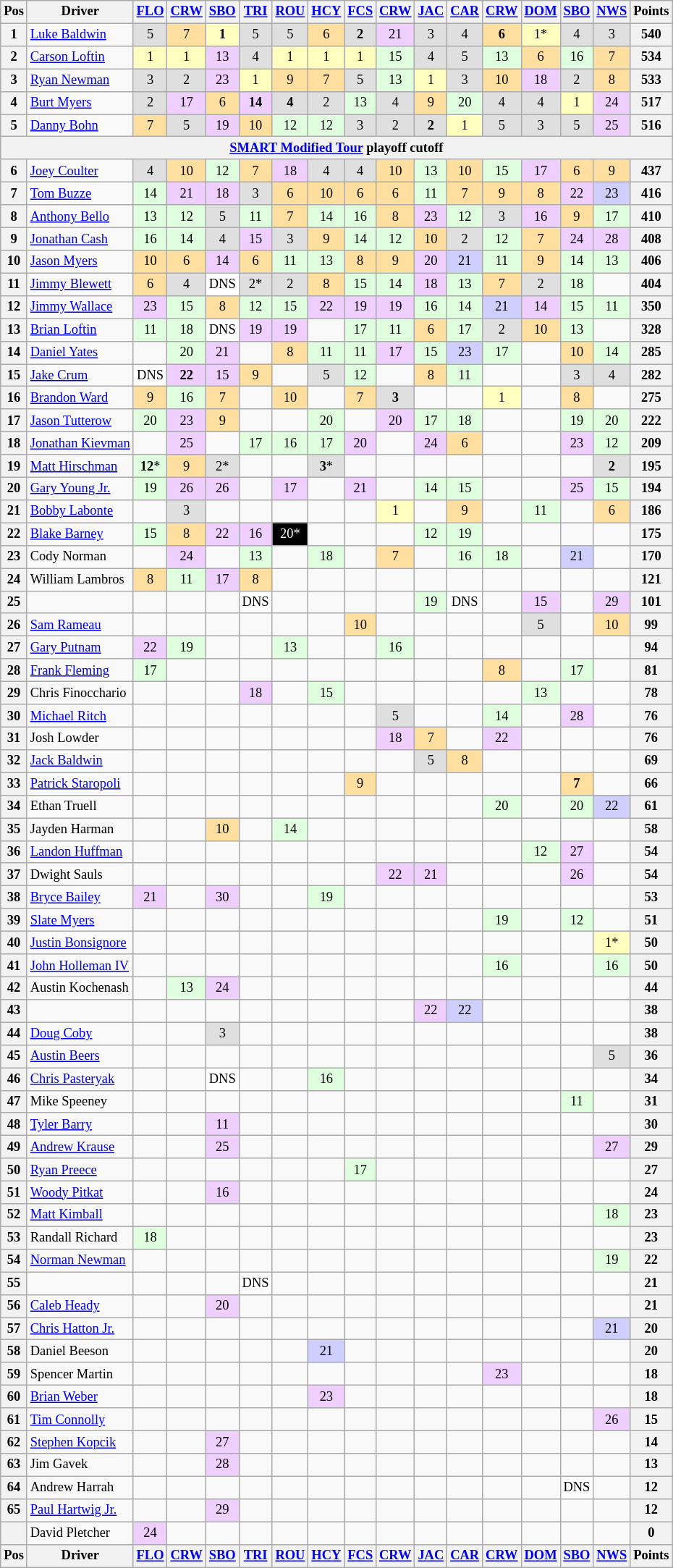<table class="wikitable" style="font-size:77%; text-align:center;">
<tr valign="center">
<th valign="middle">Pos</th>
<th valign="middle">Driver</th>
<th><a href='#'>FLO</a></th>
<th><a href='#'>CRW</a></th>
<th><a href='#'>SBO</a></th>
<th><a href='#'>TRI</a></th>
<th><a href='#'>ROU</a></th>
<th><a href='#'>HCY</a></th>
<th><a href='#'>FCS</a></th>
<th><a href='#'>CRW</a></th>
<th><a href='#'>JAC</a></th>
<th><a href='#'>CAR</a></th>
<th><a href='#'>CRW</a></th>
<th><a href='#'>DOM</a></th>
<th><a href='#'>SBO</a></th>
<th><a href='#'>NWS</a></th>
<th valign="middle">Points</th>
</tr>
<tr>
<th>1</th>
<td align="left"><a href='#'>Luke Baldwin</a></td>
<td style="background:#DFDFDF;">5</td>
<td style="background:#FFDF9F;">7</td>
<td style="background:#FFFFBF;"><strong>1</strong></td>
<td style="background:#DFDFDF;">5</td>
<td style="background:#DFDFDF;">5</td>
<td style="background:#FFDF9F;">6</td>
<td style="background:#DFDFDF;"><strong>2</strong></td>
<td style="background:#EFCFFF;">21</td>
<td style="background:#DFDFDF;">3</td>
<td style="background:#DFDFDF;">4</td>
<td style="background:#FFDF9F;"><strong>6</strong></td>
<td style="background:#FFFFBF;">1*</td>
<td style="background:#DFDFDF;">4</td>
<td style="background:#DFDFDF;">3</td>
<th>540</th>
</tr>
<tr>
<th>2</th>
<td align="left"><a href='#'>Carson Loftin</a></td>
<td style="background:#FFFFBF;">1</td>
<td style="background:#FFFFBF;">1</td>
<td style="background:#EFCFFF;">13</td>
<td style="background:#DFDFDF;">4</td>
<td style="background:#FFFFBF;">1</td>
<td style="background:#FFFFBF;">1</td>
<td style="background:#FFFFBF;">1</td>
<td style="background:#DFFFDF;">15</td>
<td style="background:#DFDFDF;">4</td>
<td style="background:#DFDFDF;">5</td>
<td style="background:#DFFFDF;">13</td>
<td style="background:#FFDF9F;">6</td>
<td style="background:#DFFFDF;">16</td>
<td style="background:#FFDF9F;">7</td>
<th>534</th>
</tr>
<tr>
<th>3</th>
<td align="left"><a href='#'>Ryan Newman</a></td>
<td style="background:#DFDFDF;">3</td>
<td style="background:#DFDFDF;">2</td>
<td style="background:#EFCFFF;">23</td>
<td style="background:#FFFFBF;">1</td>
<td style="background:#FFDF9F;">9</td>
<td style="background:#FFDF9F;">7</td>
<td style="background:#DFDFDF;">5</td>
<td style="background:#DFFFDF;">13</td>
<td style="background:#FFFFBF;">1</td>
<td style="background:#DFDFDF;">3</td>
<td style="background:#FFDF9F;">10</td>
<td style="background:#EFCFFF;">18</td>
<td style="background:#DFDFDF;">2</td>
<td style="background:#FFDF9F;">8</td>
<th>533</th>
</tr>
<tr>
<th>4</th>
<td align="left"><a href='#'>Burt Myers</a></td>
<td style="background:#DFDFDF;">2</td>
<td style="background:#EFCFFF;">17</td>
<td style="background:#FFDF9F;">6</td>
<td style="background:#EFCFFF;"><strong>14</strong></td>
<td style="background:#DFDFDF;"><strong>4</strong></td>
<td style="background:#DFDFDF;">2</td>
<td style="background:#DFFFDF;">13</td>
<td style="background:#DFDFDF;">4</td>
<td style="background:#FFDF9F;">9</td>
<td style="background:#DFFFDF;">20</td>
<td style="background:#DFDFDF;">4</td>
<td style="background:#DFDFDF;">4</td>
<td style="background:#FFFFBF;">1</td>
<td style="background:#EFCFFF;">24</td>
<th>517</th>
</tr>
<tr>
<th>5</th>
<td align="left"><a href='#'>Danny Bohn</a></td>
<td style="background:#FFDF9F;">7</td>
<td style="background:#DFDFDF;">5</td>
<td style="background:#EFCFFF;">19</td>
<td style="background:#FFDF9F;">10</td>
<td style="background:#DFFFDF;">12</td>
<td style="background:#DFFFDF;">12</td>
<td style="background:#DFDFDF;">3</td>
<td style="background:#DFDFDF;">2</td>
<td style="background:#DFDFDF;"><strong>2</strong></td>
<td style="background:#FFFFBF;">1</td>
<td style="background:#DFDFDF;">5</td>
<td style="background:#DFDFDF;">3</td>
<td style="background:#DFDFDF;">5</td>
<td style="background:#EFCFFF;">25</td>
<th>516</th>
</tr>
<tr>
<th colspan=19><a href='#'>SMART Modified Tour</a> playoff cutoff</th>
</tr>
<tr>
<th>6</th>
<td align="left"><a href='#'>Joey Coulter</a></td>
<td style="background:#DFDFDF;">4</td>
<td style="background:#FFDF9F;">10</td>
<td style="background:#DFFFDF;">12</td>
<td style="background:#FFDF9F;">7</td>
<td style="background:#EFCFFF;">18</td>
<td style="background:#DFDFDF;">4</td>
<td style="background:#DFDFDF;">4</td>
<td style="background:#FFDF9F;">10</td>
<td style="background:#DFFFDF;">13</td>
<td style="background:#FFDF9F;">10</td>
<td style="background:#DFFFDF;">15</td>
<td style="background:#EFCFFF;">17</td>
<td style="background:#FFDF9F;">6</td>
<td style="background:#FFDF9F;">9</td>
<th>437</th>
</tr>
<tr>
<th>7</th>
<td align="left"><a href='#'>Tom Buzze</a></td>
<td style="background:#DFFFDF;">14</td>
<td style="background:#EFCFFF;">21</td>
<td style="background:#EFCFFF;">18</td>
<td style="background:#DFDFDF;">3</td>
<td style="background:#FFDF9F;">6</td>
<td style="background:#FFDF9F;">10</td>
<td style="background:#FFDF9F;">6</td>
<td style="background:#FFDF9F;">6</td>
<td style="background:#DFFFDF;">11</td>
<td style="background:#FFDF9F;">7</td>
<td style="background:#FFDF9F;">9</td>
<td style="background:#FFDF9F;">8</td>
<td style="background:#EFCFFF;">22</td>
<td style="background:#CFCFFF;">23</td>
<th>416</th>
</tr>
<tr>
<th>8</th>
<td align="left"><a href='#'>Anthony Bello</a></td>
<td style="background:#DFFFDF;">13</td>
<td style="background:#DFFFDF;">12</td>
<td style="background:#DFDFDF;">5</td>
<td style="background:#DFFFDF;">11</td>
<td style="background:#FFDF9F;">7</td>
<td style="background:#DFFFDF;">14</td>
<td style="background:#DFFFDF;">16</td>
<td style="background:#FFDF9F;">8</td>
<td style="background:#EFCFFF;">23</td>
<td style="background:#DFFFDF;">12</td>
<td style="background:#DFDFDF;">3</td>
<td style="background:#EFCFFF;">16</td>
<td style="background:#FFDF9F;">9</td>
<td style="background:#DFFFDF;">17</td>
<th>410</th>
</tr>
<tr>
<th>9</th>
<td align="left"><a href='#'>Jonathan Cash</a></td>
<td style="background:#DFFFDF;">16</td>
<td style="background:#DFFFDF;">14</td>
<td style="background:#DFDFDF;">4</td>
<td style="background:#EFCFFF;">15</td>
<td style="background:#DFDFDF;">3</td>
<td style="background:#FFDF9F;">9</td>
<td style="background:#DFFFDF;">14</td>
<td style="background:#DFFFDF;">12</td>
<td style="background:#FFDF9F;">10</td>
<td style="background:#DFDFDF;">2</td>
<td style="background:#DFFFDF;">12</td>
<td style="background:#FFDF9F;">7</td>
<td style="background:#EFCFFF;">24</td>
<td style="background:#EFCFFF;">28</td>
<th>408</th>
</tr>
<tr>
<th>10</th>
<td align="left"><a href='#'>Jason Myers</a></td>
<td style="background:#FFDF9F;">10</td>
<td style="background:#FFDF9F;">6</td>
<td style="background:#EFCFFF;">14</td>
<td style="background:#FFDF9F;">6</td>
<td style="background:#DFFFDF;">11</td>
<td style="background:#DFFFDF;">13</td>
<td style="background:#FFDF9F;">8</td>
<td style="background:#FFDF9F;">9</td>
<td style="background:#EFCFFF;">20</td>
<td style="background:#CFCFFF;">21</td>
<td style="background:#DFFFDF;">11</td>
<td style="background:#FFDF9F;">9</td>
<td style="background:#DFFFDF;">14</td>
<td style="background:#DFFFDF;">13</td>
<th>406</th>
</tr>
<tr>
<th>11</th>
<td align="left"><a href='#'>Jimmy Blewett</a></td>
<td style="background:#FFDF9F;">6</td>
<td style="background:#DFDFDF;">4</td>
<td style="background:#FFFFFF;">DNS</td>
<td style="background:#DFDFDF;">2*</td>
<td style="background:#DFDFDF;">2</td>
<td style="background:#FFDF9F;">8</td>
<td style="background:#DFFFDF;">15</td>
<td style="background:#DFFFDF;">14</td>
<td style="background:#EFCFFF;">18</td>
<td style="background:#DFFFDF;">13</td>
<td style="background:#FFDF9F;">7</td>
<td style="background:#DFDFDF;">2</td>
<td style="background:#DFFFDF;">18</td>
<td></td>
<th>404</th>
</tr>
<tr>
<th>12</th>
<td align="left"><a href='#'>Jimmy Wallace</a></td>
<td style="background:#EFCFFF;">23</td>
<td style="background:#DFFFDF;">15</td>
<td style="background:#FFDF9F;">8</td>
<td style="background:#DFFFDF;">12</td>
<td style="background:#DFFFDF;">15</td>
<td style="background:#EFCFFF;">22</td>
<td style="background:#EFCFFF;">19</td>
<td style="background:#EFCFFF;">19</td>
<td style="background:#DFFFDF;">16</td>
<td style="background:#DFFFDF;">14</td>
<td style="background:#CFCFFF;">21</td>
<td style="background:#EFCFFF;">14</td>
<td style="background:#DFFFDF;">15</td>
<td style="background:#DFFFDF;">11</td>
<th>350</th>
</tr>
<tr>
<th>13</th>
<td align="left"><a href='#'>Brian Loftin</a></td>
<td style="background:#DFFFDF;">11</td>
<td style="background:#DFFFDF;">18</td>
<td style="background:#FFFFFF;">DNS</td>
<td style="background:#EFCFFF;">19</td>
<td style="background:#EFCFFF;">19</td>
<td></td>
<td style="background:#DFFFDF;">17</td>
<td style="background:#DFFFDF;">11</td>
<td style="background:#FFDF9F;">6</td>
<td style="background:#DFFFDF;">17</td>
<td style="background:#DFDFDF;">2</td>
<td style="background:#FFDF9F;">10</td>
<td style="background:#DFFFDF;">13</td>
<td></td>
<th>328</th>
</tr>
<tr>
<th>14</th>
<td align="left"><a href='#'>Daniel Yates</a></td>
<td></td>
<td style="background:#DFFFDF;">20</td>
<td style="background:#EFCFFF;">21</td>
<td></td>
<td style="background:#FFDF9F;">8</td>
<td style="background:#DFFFDF;">11</td>
<td style="background:#DFFFDF;">11</td>
<td style="background:#EFCFFF;">17</td>
<td style="background:#DFFFDF;">15</td>
<td style="background:#CFCFFF;">23</td>
<td style="background:#DFFFDF;">17</td>
<td></td>
<td style="background:#FFDF9F;">10</td>
<td style="background:#DFFFDF;">14</td>
<th>285</th>
</tr>
<tr>
<th>15</th>
<td align="left"><a href='#'>Jake Crum</a></td>
<td style="background:#FFFFFF;">DNS</td>
<td style="background:#EFCFFF;"><strong>22</strong></td>
<td style="background:#EFCFFF;">15</td>
<td style="background:#FFDF9F;">9</td>
<td></td>
<td style="background:#DFDFDF;">5</td>
<td style="background:#DFFFDF;">12</td>
<td></td>
<td style="background:#FFDF9F;">8</td>
<td style="background:#DFFFDF;">11</td>
<td></td>
<td></td>
<td style="background:#DFDFDF;">3</td>
<td style="background:#DFDFDF;">4</td>
<th>282</th>
</tr>
<tr>
<th>16</th>
<td align="left"><a href='#'>Brandon Ward</a></td>
<td style="background:#FFDF9F;">9</td>
<td style="background:#DFFFDF;">16</td>
<td style="background:#FFDF9F;">7</td>
<td></td>
<td style="background:#FFDF9F;">10</td>
<td></td>
<td style="background:#FFDF9F;">7</td>
<td style="background:#DFDFDF;"><strong>3</strong></td>
<td></td>
<td></td>
<td style="background:#FFFFBF;">1</td>
<td></td>
<td style="background:#FFDF9F;">8</td>
<td></td>
<th>275</th>
</tr>
<tr>
<th>17</th>
<td align="left"><a href='#'>Jason Tutterow</a></td>
<td style="background:#DFFFDF;">20</td>
<td style="background:#EFCFFF;">23</td>
<td style="background:#FFDF9F;">9</td>
<td></td>
<td></td>
<td style="background:#DFFFDF;">20</td>
<td></td>
<td style="background:#EFCFFF;">20</td>
<td style="background:#DFFFDF;">17</td>
<td style="background:#DFFFDF;">18</td>
<td></td>
<td></td>
<td style="background:#DFFFDF;">19</td>
<td style="background:#DFFFDF;">20</td>
<th>222</th>
</tr>
<tr>
<th>18</th>
<td align="left"><a href='#'>Jonathan Kievman</a></td>
<td></td>
<td style="background:#EFCFFF;">25</td>
<td></td>
<td style="background:#DFFFDF;">17</td>
<td style="background:#DFFFDF;">16</td>
<td style="background:#DFFFDF;">17</td>
<td style="background:#EFCFFF;">20</td>
<td></td>
<td style="background:#EFCFFF;">24</td>
<td style="background:#FFDF9F;">6</td>
<td></td>
<td></td>
<td style="background:#EFCFFF;">23</td>
<td style="background:#DFFFDF;">12</td>
<th>209</th>
</tr>
<tr>
<th>19</th>
<td align="left"><a href='#'>Matt Hirschman</a></td>
<td style="background:#DFFFDF;"><strong>12</strong>*</td>
<td style="background:#FFDF9F;">9</td>
<td style="background:#DFDFDF;">2*</td>
<td></td>
<td></td>
<td style="background:#DFDFDF;"><strong>3</strong>*</td>
<td></td>
<td></td>
<td></td>
<td></td>
<td></td>
<td></td>
<td></td>
<td style="background:#DFDFDF;"><strong>2</strong></td>
<th>195</th>
</tr>
<tr>
<th>20</th>
<td align="left"><a href='#'>Gary Young Jr.</a></td>
<td style="background:#DFFFDF;">19</td>
<td style="background:#EFCFFF;">26</td>
<td style="background:#EFCFFF;">26</td>
<td></td>
<td style="background:#EFCFFF;">17</td>
<td></td>
<td style="background:#EFCFFF;">21</td>
<td></td>
<td style="background:#DFFFDF;">14</td>
<td style="background:#DFFFDF;">15</td>
<td></td>
<td></td>
<td style="background:#EFCFFF;">25</td>
<td style="background:#DFFFDF;">15</td>
<th>194</th>
</tr>
<tr>
<th>21</th>
<td align="left"><a href='#'>Bobby Labonte</a></td>
<td></td>
<td style="background:#DFDFDF;">3</td>
<td></td>
<td></td>
<td></td>
<td></td>
<td></td>
<td style="background:#FFFFBF;">1</td>
<td></td>
<td style="background:#FFDF9F;">9</td>
<td></td>
<td style="background:#DFFFDF;">11</td>
<td></td>
<td style="background:#FFDF9F;">6</td>
<th>186</th>
</tr>
<tr>
<th>22</th>
<td align="left"><a href='#'>Blake Barney</a></td>
<td style="background:#DFFFDF;">15</td>
<td style="background:#FFDF9F;">8</td>
<td style="background:#EFCFFF;">22</td>
<td style="background:#EFCFFF;">16</td>
<td style="background:#000000; color:white;">20*</td>
<td></td>
<td></td>
<td></td>
<td style="background:#DFFFDF;">12</td>
<td style="background:#DFFFDF;">19</td>
<td></td>
<td></td>
<td></td>
<td></td>
<th>175</th>
</tr>
<tr>
<th>23</th>
<td align="left">Cody Norman</td>
<td></td>
<td style="background:#EFCFFF;">24</td>
<td></td>
<td style="background:#DFFFDF;">13</td>
<td></td>
<td style="background:#DFFFDF;">18</td>
<td></td>
<td style="background:#FFDF9F;">7</td>
<td></td>
<td style="background:#DFFFDF;">16</td>
<td style="background:#DFFFDF;">18</td>
<td></td>
<td style="background:#CFCFFF;">21</td>
<td></td>
<th>170</th>
</tr>
<tr>
<th>24</th>
<td align="left">William Lambros</td>
<td style="background:#FFDF9F;">8</td>
<td style="background:#DFFFDF;">11</td>
<td style="background:#EFCFFF;">17</td>
<td style="background:#FFDF9F;">8</td>
<td></td>
<td></td>
<td></td>
<td></td>
<td></td>
<td></td>
<td></td>
<td></td>
<td></td>
<td></td>
<th>121</th>
</tr>
<tr>
<th>25</th>
<td align="left"></td>
<td></td>
<td></td>
<td></td>
<td style="background:#FFFFFF;">DNS</td>
<td></td>
<td></td>
<td></td>
<td></td>
<td style="background:#DFFFDF;">19</td>
<td style="background:#FFFFFF;">DNS</td>
<td></td>
<td style="background:#EFCFFF;">15</td>
<td></td>
<td style="background:#EFCFFF;">29</td>
<th>101</th>
</tr>
<tr>
<th>26</th>
<td align="left"><a href='#'>Sam Rameau</a></td>
<td></td>
<td></td>
<td></td>
<td></td>
<td></td>
<td></td>
<td style="background:#FFDF9F;">10</td>
<td></td>
<td></td>
<td></td>
<td></td>
<td style="background:#DFDFDF;">5</td>
<td></td>
<td style="background:#FFDF9F;">10</td>
<th>99</th>
</tr>
<tr>
<th>27</th>
<td align="left"><a href='#'>Gary Putnam</a></td>
<td style="background:#EFCFFF;">22</td>
<td style="background:#DFFFDF;">19</td>
<td></td>
<td></td>
<td style="background:#DFFFDF;">13</td>
<td></td>
<td></td>
<td style="background:#DFFFDF;">16</td>
<td></td>
<td></td>
<td></td>
<td></td>
<td></td>
<td></td>
<th>94</th>
</tr>
<tr>
<th>28</th>
<td align="left"><a href='#'>Frank Fleming</a></td>
<td style="background:#DFFFDF;">17</td>
<td></td>
<td></td>
<td></td>
<td></td>
<td></td>
<td></td>
<td></td>
<td></td>
<td></td>
<td style="background:#FFDF9F;">8</td>
<td></td>
<td style="background:#DFFFDF;">17</td>
<td></td>
<th>81</th>
</tr>
<tr>
<th>29</th>
<td align="left">Chris Finocchario</td>
<td></td>
<td></td>
<td></td>
<td style="background:#EFCFFF;">18</td>
<td></td>
<td style="background:#DFFFDF;">15</td>
<td></td>
<td></td>
<td></td>
<td></td>
<td></td>
<td style="background:#DFFFDF;">13</td>
<td></td>
<td></td>
<th>78</th>
</tr>
<tr>
<th>30</th>
<td align="left"><a href='#'>Michael Ritch</a></td>
<td></td>
<td></td>
<td></td>
<td></td>
<td></td>
<td></td>
<td></td>
<td style="background:#DFDFDF;">5</td>
<td></td>
<td></td>
<td style="background:#DFFFDF;">14</td>
<td></td>
<td style="background:#EFCFFF;">28</td>
<td></td>
<th>76</th>
</tr>
<tr>
<th>31</th>
<td align="left">Josh Lowder</td>
<td></td>
<td></td>
<td></td>
<td></td>
<td></td>
<td></td>
<td></td>
<td style="background:#EFCFFF;">18</td>
<td style="background:#FFDF9F;">7</td>
<td></td>
<td style="background:#EFCFFF;">22</td>
<td></td>
<td></td>
<td></td>
<th>76</th>
</tr>
<tr>
<th>32</th>
<td align="left"><a href='#'>Jack Baldwin</a></td>
<td></td>
<td></td>
<td></td>
<td></td>
<td></td>
<td></td>
<td></td>
<td></td>
<td style="background:#DFDFDF;">5</td>
<td style="background:#FFDF9F;">8</td>
<td></td>
<td></td>
<td></td>
<td></td>
<th>69</th>
</tr>
<tr>
<th>33</th>
<td align="left"><a href='#'>Patrick Staropoli</a></td>
<td></td>
<td></td>
<td></td>
<td></td>
<td></td>
<td></td>
<td style="background:#FFDF9F;">9</td>
<td></td>
<td></td>
<td></td>
<td></td>
<td></td>
<td style="background:#FFDF9F;"><strong>7</strong></td>
<td></td>
<th>66</th>
</tr>
<tr>
<th>34</th>
<td align="left">Ethan Truell</td>
<td></td>
<td></td>
<td></td>
<td></td>
<td></td>
<td></td>
<td></td>
<td></td>
<td></td>
<td></td>
<td style="background:#DFFFDF;">20</td>
<td></td>
<td style="background:#DFFFDF;">20</td>
<td style="background:#CFCFFF;">22</td>
<th>61</th>
</tr>
<tr>
<th>35</th>
<td align="left">Jayden Harman</td>
<td></td>
<td></td>
<td style="background:#FFDF9F;">10</td>
<td></td>
<td style="background:#DFFFDF;">14</td>
<td></td>
<td></td>
<td></td>
<td></td>
<td></td>
<td></td>
<td></td>
<td></td>
<td></td>
<th>58</th>
</tr>
<tr>
<th>36</th>
<td align="left"><a href='#'>Landon Huffman</a></td>
<td></td>
<td></td>
<td></td>
<td></td>
<td></td>
<td></td>
<td></td>
<td></td>
<td></td>
<td></td>
<td></td>
<td style="background:#DFFFDF;">12</td>
<td style="background:#EFCFFF;">27</td>
<td></td>
<th>54</th>
</tr>
<tr>
<th>37</th>
<td align="left">Dwight Sauls</td>
<td></td>
<td></td>
<td></td>
<td></td>
<td></td>
<td></td>
<td></td>
<td style="background:#EFCFFF;">22</td>
<td style="background:#EFCFFF;">21</td>
<td></td>
<td></td>
<td></td>
<td style="background:#EFCFFF;">26</td>
<td></td>
<th>54</th>
</tr>
<tr>
<th>38</th>
<td align="left"><a href='#'>Bryce Bailey</a></td>
<td style="background:#EFCFFF;">21</td>
<td></td>
<td style="background:#EFCFFF;">30</td>
<td></td>
<td></td>
<td style="background:#DFFFDF;">19</td>
<td></td>
<td></td>
<td></td>
<td></td>
<td></td>
<td></td>
<td></td>
<td></td>
<th>53</th>
</tr>
<tr>
<th>39</th>
<td align="left"><a href='#'>Slate Myers</a></td>
<td></td>
<td></td>
<td></td>
<td></td>
<td></td>
<td></td>
<td></td>
<td></td>
<td></td>
<td></td>
<td style="background:#DFFFDF;">19</td>
<td></td>
<td style="background:#DFFFDF;">12</td>
<td></td>
<th>51</th>
</tr>
<tr>
<th>40</th>
<td align="left"><a href='#'>Justin Bonsignore</a></td>
<td></td>
<td></td>
<td></td>
<td></td>
<td></td>
<td></td>
<td></td>
<td></td>
<td></td>
<td></td>
<td></td>
<td></td>
<td></td>
<td style="background:#FFFFBF;">1*</td>
<th>50</th>
</tr>
<tr>
<th>41</th>
<td align="left"><a href='#'>John Holleman IV</a></td>
<td></td>
<td></td>
<td></td>
<td></td>
<td></td>
<td></td>
<td></td>
<td></td>
<td></td>
<td></td>
<td style="background:#DFFFDF;">16</td>
<td></td>
<td></td>
<td style="background:#DFFFDF;">16</td>
<th>50</th>
</tr>
<tr>
<th>42</th>
<td align="left">Austin Kochenash</td>
<td></td>
<td style="background:#DFFFDF;">13</td>
<td style="background:#EFCFFF;">24</td>
<td></td>
<td></td>
<td></td>
<td></td>
<td></td>
<td></td>
<td></td>
<td></td>
<td></td>
<td></td>
<td></td>
<th>44</th>
</tr>
<tr>
<th>43</th>
<td align="left"></td>
<td></td>
<td></td>
<td></td>
<td></td>
<td></td>
<td></td>
<td></td>
<td></td>
<td style="background:#EFCFFF;">22</td>
<td style="background:#CFCFFF;">22</td>
<td></td>
<td></td>
<td></td>
<td></td>
<th>38</th>
</tr>
<tr>
<th>44</th>
<td align="left"><a href='#'>Doug Coby</a></td>
<td></td>
<td></td>
<td style="background:#DFDFDF;">3</td>
<td></td>
<td></td>
<td></td>
<td></td>
<td></td>
<td></td>
<td></td>
<td></td>
<td></td>
<td></td>
<td></td>
<th>38</th>
</tr>
<tr>
<th>45</th>
<td align="left"><a href='#'>Austin Beers</a></td>
<td></td>
<td></td>
<td></td>
<td></td>
<td></td>
<td></td>
<td></td>
<td></td>
<td></td>
<td></td>
<td></td>
<td></td>
<td></td>
<td style="background:#DFDFDF;">5</td>
<th>36</th>
</tr>
<tr>
<th>46</th>
<td align="left"><a href='#'>Chris Pasteryak</a></td>
<td></td>
<td></td>
<td style="background:#FFFFFF;">DNS</td>
<td></td>
<td></td>
<td style="background:#DFFFDF;">16</td>
<td></td>
<td></td>
<td></td>
<td></td>
<td></td>
<td></td>
<td></td>
<td></td>
<th>34</th>
</tr>
<tr>
<th>47</th>
<td align="left">Mike Speeney</td>
<td></td>
<td></td>
<td></td>
<td></td>
<td></td>
<td></td>
<td></td>
<td></td>
<td></td>
<td></td>
<td></td>
<td></td>
<td style="background:#DFFFDF;">11</td>
<td></td>
<th>31</th>
</tr>
<tr>
<th>48</th>
<td align="left"><a href='#'>Tyler Barry</a></td>
<td></td>
<td></td>
<td style="background:#EFCFFF;">11</td>
<td></td>
<td></td>
<td></td>
<td></td>
<td></td>
<td></td>
<td></td>
<td></td>
<td></td>
<td></td>
<td></td>
<th>30</th>
</tr>
<tr>
<th>49</th>
<td align="left"><a href='#'>Andrew Krause</a></td>
<td></td>
<td></td>
<td style="background:#EFCFFF;">25</td>
<td></td>
<td></td>
<td></td>
<td></td>
<td></td>
<td></td>
<td></td>
<td></td>
<td></td>
<td></td>
<td style="background:#EFCFFF;">27</td>
<th>29</th>
</tr>
<tr>
<th>50</th>
<td align="left"><a href='#'>Ryan Preece</a></td>
<td></td>
<td></td>
<td></td>
<td></td>
<td></td>
<td></td>
<td style="background:#DFFFDF;">17</td>
<td></td>
<td></td>
<td></td>
<td></td>
<td></td>
<td></td>
<td></td>
<th>27</th>
</tr>
<tr>
<th>51</th>
<td align="left"><a href='#'>Woody Pitkat</a></td>
<td></td>
<td></td>
<td style="background:#EFCFFF;">16</td>
<td></td>
<td></td>
<td></td>
<td></td>
<td></td>
<td></td>
<td></td>
<td></td>
<td></td>
<td></td>
<td></td>
<th>24</th>
</tr>
<tr>
<th>52</th>
<td align="left"><a href='#'>Matt Kimball</a></td>
<td></td>
<td></td>
<td></td>
<td></td>
<td></td>
<td></td>
<td></td>
<td></td>
<td></td>
<td></td>
<td></td>
<td></td>
<td></td>
<td style="background:#DFFFDF;">18</td>
<th>23</th>
</tr>
<tr>
<th>53</th>
<td align="left">Randall Richard</td>
<td style="background:#DFFFDF;">18</td>
<td></td>
<td></td>
<td></td>
<td></td>
<td></td>
<td></td>
<td></td>
<td></td>
<td></td>
<td></td>
<td></td>
<td></td>
<td></td>
<th>23</th>
</tr>
<tr>
<th>54</th>
<td align="left"><a href='#'>Norman Newman</a></td>
<td></td>
<td></td>
<td></td>
<td></td>
<td></td>
<td></td>
<td></td>
<td></td>
<td></td>
<td></td>
<td></td>
<td></td>
<td></td>
<td style="background:#DFFFDF;">19</td>
<th>22</th>
</tr>
<tr>
<th>55</th>
<td align="left"></td>
<td></td>
<td></td>
<td></td>
<td style="background:#FFFFFF;">DNS</td>
<td></td>
<td></td>
<td></td>
<td></td>
<td></td>
<td></td>
<td></td>
<td></td>
<td></td>
<td></td>
<th>21</th>
</tr>
<tr>
<th>56</th>
<td align="left"><a href='#'>Caleb Heady</a></td>
<td></td>
<td></td>
<td style="background:#EFCFFF;">20</td>
<td></td>
<td></td>
<td></td>
<td></td>
<td></td>
<td></td>
<td></td>
<td></td>
<td></td>
<td></td>
<td></td>
<th>21</th>
</tr>
<tr>
<th>57</th>
<td align="left"><a href='#'>Chris Hatton Jr.</a></td>
<td></td>
<td></td>
<td></td>
<td></td>
<td></td>
<td></td>
<td></td>
<td></td>
<td></td>
<td></td>
<td></td>
<td></td>
<td></td>
<td style="background:#CFCFFF;">21</td>
<th>20</th>
</tr>
<tr>
<th>58</th>
<td align="left">Daniel Beeson</td>
<td></td>
<td></td>
<td></td>
<td></td>
<td></td>
<td style="background:#CFCFFF;">21</td>
<td></td>
<td></td>
<td></td>
<td></td>
<td></td>
<td></td>
<td></td>
<td></td>
<th>20</th>
</tr>
<tr>
<th>59</th>
<td align="left">Spencer Martin</td>
<td></td>
<td></td>
<td></td>
<td></td>
<td></td>
<td></td>
<td></td>
<td></td>
<td></td>
<td></td>
<td style="background:#EFCFFF;">23</td>
<td></td>
<td></td>
<td></td>
<th>18</th>
</tr>
<tr>
<th>60</th>
<td align="left"><a href='#'>Brian Weber</a></td>
<td></td>
<td></td>
<td></td>
<td></td>
<td></td>
<td style="background:#EFCFFF;">23</td>
<td></td>
<td></td>
<td></td>
<td></td>
<td></td>
<td></td>
<td></td>
<td></td>
<th>18</th>
</tr>
<tr>
<th>61</th>
<td align="left"><a href='#'>Tim Connolly</a></td>
<td></td>
<td></td>
<td></td>
<td></td>
<td></td>
<td></td>
<td></td>
<td></td>
<td></td>
<td></td>
<td></td>
<td></td>
<td></td>
<td style="background:#EFCFFF;">26</td>
<th>15</th>
</tr>
<tr>
<th>62</th>
<td align="left"><a href='#'>Stephen Kopcik</a></td>
<td></td>
<td></td>
<td style="background:#EFCFFF;">27</td>
<td></td>
<td></td>
<td></td>
<td></td>
<td></td>
<td></td>
<td></td>
<td></td>
<td></td>
<td></td>
<td></td>
<th>14</th>
</tr>
<tr>
<th>63</th>
<td align="left">Jim Gavek</td>
<td></td>
<td></td>
<td style="background:#EFCFFF;">28</td>
<td></td>
<td></td>
<td></td>
<td></td>
<td></td>
<td></td>
<td></td>
<td></td>
<td></td>
<td></td>
<td></td>
<th>13</th>
</tr>
<tr>
<th>64</th>
<td align="left">Andrew Harrah</td>
<td></td>
<td></td>
<td></td>
<td></td>
<td></td>
<td></td>
<td></td>
<td></td>
<td></td>
<td></td>
<td></td>
<td></td>
<td style="background:#FFFFFF;">DNS</td>
<td></td>
<th>12</th>
</tr>
<tr>
<th>65</th>
<td align="left"><a href='#'>Paul Hartwig Jr.</a></td>
<td></td>
<td></td>
<td style="background:#EFCFFF;">29</td>
<td></td>
<td></td>
<td></td>
<td></td>
<td></td>
<td></td>
<td></td>
<td></td>
<td></td>
<td></td>
<td></td>
<th>12</th>
</tr>
<tr>
<th></th>
<td align="left">David Pletcher</td>
<td style="background:#EFCFFF;">24</td>
<td></td>
<td></td>
<td></td>
<td></td>
<td></td>
<td></td>
<td></td>
<td></td>
<td></td>
<td></td>
<td></td>
<td></td>
<td></td>
<th>0</th>
</tr>
<tr valign="center">
<th valign="middle">Pos</th>
<th valign="middle">Driver</th>
<th><a href='#'>FLO</a></th>
<th><a href='#'>CRW</a></th>
<th><a href='#'>SBO</a></th>
<th><a href='#'>TRI</a></th>
<th><a href='#'>ROU</a></th>
<th><a href='#'>HCY</a></th>
<th><a href='#'>FCS</a></th>
<th><a href='#'>CRW</a></th>
<th><a href='#'>JAC</a></th>
<th><a href='#'>CAR</a></th>
<th><a href='#'>CRW</a></th>
<th><a href='#'>DOM</a></th>
<th><a href='#'>SBO</a></th>
<th><a href='#'>NWS</a></th>
<th valign="middle">Points</th>
</tr>
</table>
